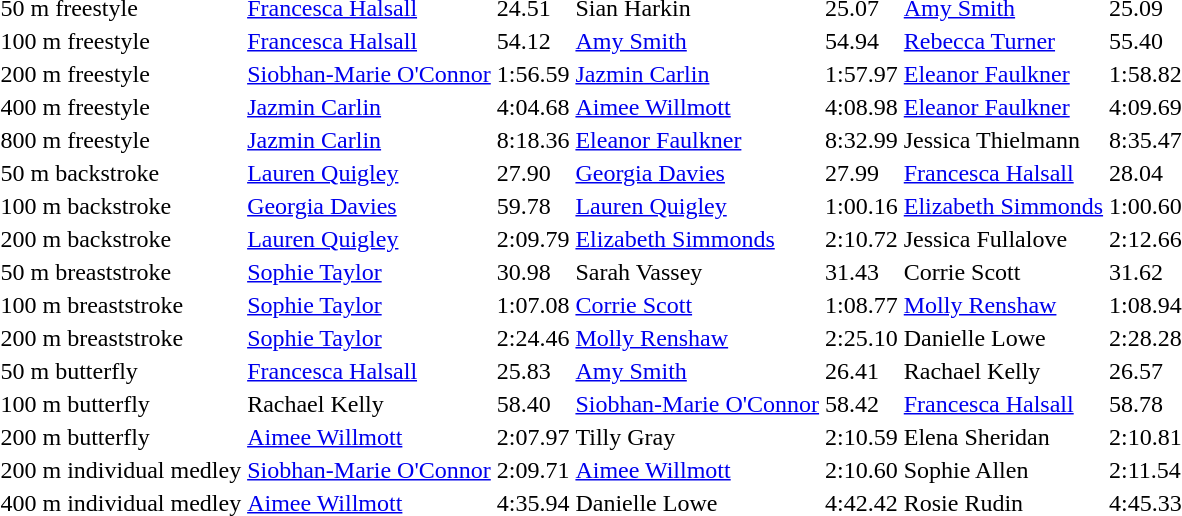<table>
<tr>
<td>50 m freestyle</td>
<td><a href='#'>Francesca Halsall</a></td>
<td>24.51</td>
<td>Sian Harkin</td>
<td>25.07</td>
<td><a href='#'>Amy Smith</a></td>
<td>25.09</td>
</tr>
<tr>
<td>100 m freestyle</td>
<td><a href='#'>Francesca Halsall</a></td>
<td>54.12</td>
<td><a href='#'>Amy Smith</a></td>
<td>54.94</td>
<td><a href='#'>Rebecca Turner</a></td>
<td>55.40</td>
</tr>
<tr>
<td>200 m freestyle</td>
<td><a href='#'>Siobhan-Marie O'Connor</a></td>
<td>1:56.59</td>
<td><a href='#'>Jazmin Carlin</a></td>
<td>1:57.97</td>
<td><a href='#'>Eleanor Faulkner</a></td>
<td>1:58.82</td>
</tr>
<tr>
<td>400 m freestyle</td>
<td><a href='#'>Jazmin Carlin</a></td>
<td>4:04.68</td>
<td><a href='#'>Aimee Willmott</a></td>
<td>4:08.98</td>
<td><a href='#'>Eleanor Faulkner</a></td>
<td>4:09.69</td>
</tr>
<tr>
<td>800 m freestyle</td>
<td><a href='#'>Jazmin Carlin</a></td>
<td>8:18.36</td>
<td><a href='#'>Eleanor Faulkner</a></td>
<td>8:32.99</td>
<td>Jessica Thielmann</td>
<td>8:35.47</td>
</tr>
<tr>
<td>50 m backstroke</td>
<td><a href='#'>Lauren Quigley</a></td>
<td>27.90</td>
<td><a href='#'>Georgia Davies</a></td>
<td>27.99</td>
<td><a href='#'>Francesca Halsall</a></td>
<td>28.04</td>
</tr>
<tr>
<td>100 m backstroke</td>
<td><a href='#'>Georgia Davies</a></td>
<td>59.78</td>
<td><a href='#'>Lauren Quigley</a></td>
<td>1:00.16</td>
<td><a href='#'>Elizabeth Simmonds</a></td>
<td>1:00.60</td>
</tr>
<tr>
<td>200 m backstroke</td>
<td><a href='#'>Lauren Quigley</a></td>
<td>2:09.79</td>
<td><a href='#'>Elizabeth Simmonds</a></td>
<td>2:10.72</td>
<td>Jessica Fullalove</td>
<td>2:12.66</td>
</tr>
<tr>
<td>50 m breaststroke</td>
<td><a href='#'>Sophie Taylor</a></td>
<td>30.98</td>
<td>Sarah Vassey</td>
<td>31.43</td>
<td>Corrie Scott</td>
<td>31.62</td>
</tr>
<tr>
<td>100 m breaststroke</td>
<td><a href='#'>Sophie Taylor</a></td>
<td>1:07.08</td>
<td><a href='#'>Corrie Scott</a></td>
<td>1:08.77</td>
<td><a href='#'>Molly Renshaw</a></td>
<td>1:08.94</td>
</tr>
<tr>
<td>200 m breaststroke</td>
<td><a href='#'>Sophie Taylor</a></td>
<td>2:24.46</td>
<td><a href='#'>Molly Renshaw</a></td>
<td>2:25.10</td>
<td>Danielle Lowe</td>
<td>2:28.28</td>
</tr>
<tr>
<td>50 m butterfly</td>
<td><a href='#'>Francesca Halsall</a></td>
<td>25.83</td>
<td><a href='#'>Amy Smith</a></td>
<td>26.41</td>
<td>Rachael Kelly</td>
<td>26.57</td>
</tr>
<tr>
<td>100 m butterfly</td>
<td>Rachael Kelly</td>
<td>58.40</td>
<td><a href='#'>Siobhan-Marie O'Connor</a></td>
<td>58.42</td>
<td><a href='#'>Francesca Halsall</a></td>
<td>58.78</td>
</tr>
<tr>
<td>200 m butterfly</td>
<td><a href='#'>Aimee Willmott</a></td>
<td>2:07.97</td>
<td>Tilly Gray</td>
<td>2:10.59</td>
<td>Elena Sheridan</td>
<td>2:10.81</td>
</tr>
<tr>
<td>200 m individual medley</td>
<td><a href='#'>Siobhan-Marie O'Connor</a></td>
<td>2:09.71</td>
<td><a href='#'>Aimee Willmott</a></td>
<td>2:10.60</td>
<td>Sophie Allen</td>
<td>2:11.54</td>
</tr>
<tr>
<td>400 m individual medley</td>
<td><a href='#'>Aimee Willmott</a></td>
<td>4:35.94</td>
<td>Danielle Lowe</td>
<td>4:42.42</td>
<td>Rosie Rudin</td>
<td>4:45.33</td>
</tr>
</table>
